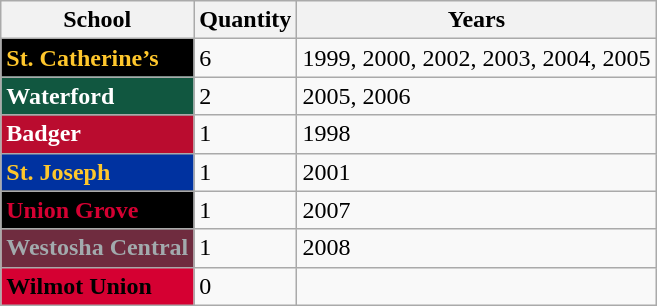<table class="wikitable">
<tr>
<th>School</th>
<th>Quantity</th>
<th>Years</th>
</tr>
<tr>
<td style="background: black; color: #ffc72c"><strong>St. Catherine’s</strong></td>
<td>6</td>
<td>1999, 2000, 2002, 2003, 2004, 2005</td>
</tr>
<tr>
<td style="background: #115740; color: white"><strong>Waterford</strong></td>
<td>2</td>
<td>2005, 2006</td>
</tr>
<tr>
<td style="background: #ba0c2f; color: white"><strong>Badger</strong></td>
<td>1</td>
<td>1998</td>
</tr>
<tr>
<td style="background: #0032a0; color: #ffc72c"><strong>St. Joseph</strong></td>
<td>1</td>
<td>2001</td>
</tr>
<tr>
<td style="background: black; color: #d50032"><strong>Union Grove</strong></td>
<td>1</td>
<td>2007</td>
</tr>
<tr>
<td style="background: #6f2c3f; color: #a2aaad"><strong>Westosha Central</strong></td>
<td>1</td>
<td>2008</td>
</tr>
<tr>
<td style="background: #d50032; color: black"><strong>Wilmot Union</strong></td>
<td>0</td>
<td></td>
</tr>
</table>
